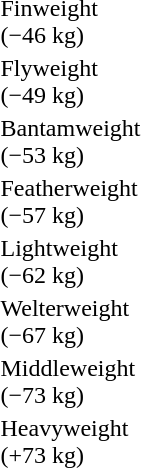<table>
<tr>
<td rowspan=2>Finweight <br>(−46 kg) </td>
<td rowspan=2></td>
<td rowspan=2></td>
<td></td>
</tr>
<tr>
<td></td>
</tr>
<tr>
<td rowspan=2>Flyweight<br>(−49 kg) </td>
<td rowspan=2></td>
<td rowspan=2></td>
<td></td>
</tr>
<tr>
<td></td>
</tr>
<tr>
<td rowspan=2>Bantamweight<br>(−53 kg) </td>
<td rowspan=2></td>
<td rowspan=2></td>
<td></td>
</tr>
<tr>
<td></td>
</tr>
<tr>
<td rowspan=2>Featherweight<br>(−57 kg) </td>
<td rowspan=2></td>
<td rowspan=2></td>
<td></td>
</tr>
<tr>
<td></td>
</tr>
<tr>
<td rowspan=2>Lightweight<br>(−62 kg) </td>
<td rowspan=2></td>
<td rowspan=2></td>
<td></td>
</tr>
<tr>
<td></td>
</tr>
<tr>
<td rowspan=2>Welterweight<br>(−67 kg) </td>
<td rowspan=2></td>
<td rowspan=2></td>
<td></td>
</tr>
<tr>
<td></td>
</tr>
<tr>
<td rowspan=2>Middleweight<br>(−73 kg) </td>
<td rowspan=2></td>
<td rowspan=2></td>
<td></td>
</tr>
<tr>
<td></td>
</tr>
<tr>
<td rowspan=2>Heavyweight<br>(+73 kg) </td>
<td rowspan=2></td>
<td rowspan=2></td>
<td></td>
</tr>
<tr>
<td></td>
</tr>
</table>
